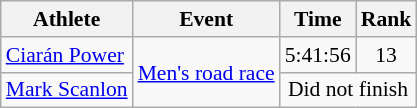<table class=wikitable style="font-size:90%">
<tr>
<th>Athlete</th>
<th>Event</th>
<th>Time</th>
<th>Rank</th>
</tr>
<tr align=center>
<td align=left><a href='#'>Ciarán Power</a></td>
<td align=left rowspan=2><a href='#'>Men's road race</a></td>
<td>5:41:56</td>
<td>13</td>
</tr>
<tr align=center>
<td align=left><a href='#'>Mark Scanlon</a></td>
<td colspan=2>Did not finish</td>
</tr>
</table>
